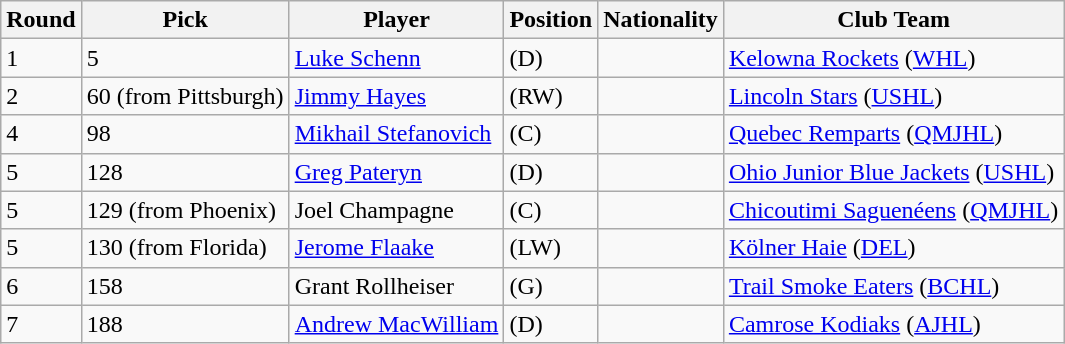<table class="wikitable sortable">
<tr>
<th>Round</th>
<th>Pick</th>
<th>Player</th>
<th>Position</th>
<th>Nationality</th>
<th>Club Team</th>
</tr>
<tr>
<td>1</td>
<td>5</td>
<td><a href='#'>Luke Schenn</a></td>
<td>(D)</td>
<td></td>
<td><a href='#'>Kelowna Rockets</a> (<a href='#'>WHL</a>)</td>
</tr>
<tr>
<td>2</td>
<td>60 (from Pittsburgh)</td>
<td><a href='#'>Jimmy Hayes</a></td>
<td>(RW)</td>
<td></td>
<td><a href='#'>Lincoln Stars</a> (<a href='#'>USHL</a>)</td>
</tr>
<tr>
<td>4</td>
<td>98</td>
<td><a href='#'>Mikhail Stefanovich</a></td>
<td>(C)</td>
<td></td>
<td><a href='#'>Quebec Remparts</a> (<a href='#'>QMJHL</a>)</td>
</tr>
<tr>
<td>5</td>
<td>128</td>
<td><a href='#'>Greg Pateryn</a></td>
<td>(D)</td>
<td></td>
<td><a href='#'>Ohio Junior Blue Jackets</a> (<a href='#'>USHL</a>)</td>
</tr>
<tr>
<td>5</td>
<td>129 (from Phoenix)</td>
<td>Joel Champagne</td>
<td>(C)</td>
<td></td>
<td><a href='#'>Chicoutimi Saguenéens</a> (<a href='#'>QMJHL</a>)</td>
</tr>
<tr>
<td>5</td>
<td>130 (from Florida)</td>
<td><a href='#'>Jerome Flaake</a></td>
<td>(LW)</td>
<td></td>
<td><a href='#'>Kölner Haie</a> (<a href='#'>DEL</a>)</td>
</tr>
<tr>
<td>6</td>
<td>158</td>
<td>Grant Rollheiser</td>
<td>(G)</td>
<td></td>
<td><a href='#'>Trail Smoke Eaters</a> (<a href='#'>BCHL</a>)</td>
</tr>
<tr>
<td>7</td>
<td>188</td>
<td><a href='#'>Andrew MacWilliam</a></td>
<td>(D)</td>
<td></td>
<td><a href='#'>Camrose Kodiaks</a> (<a href='#'>AJHL</a>)</td>
</tr>
</table>
